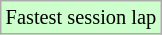<table class="wikitable sortable" style="font-size: 85%;">
<tr style="background:#ccffcc;">
<td>Fastest session lap</td>
</tr>
</table>
